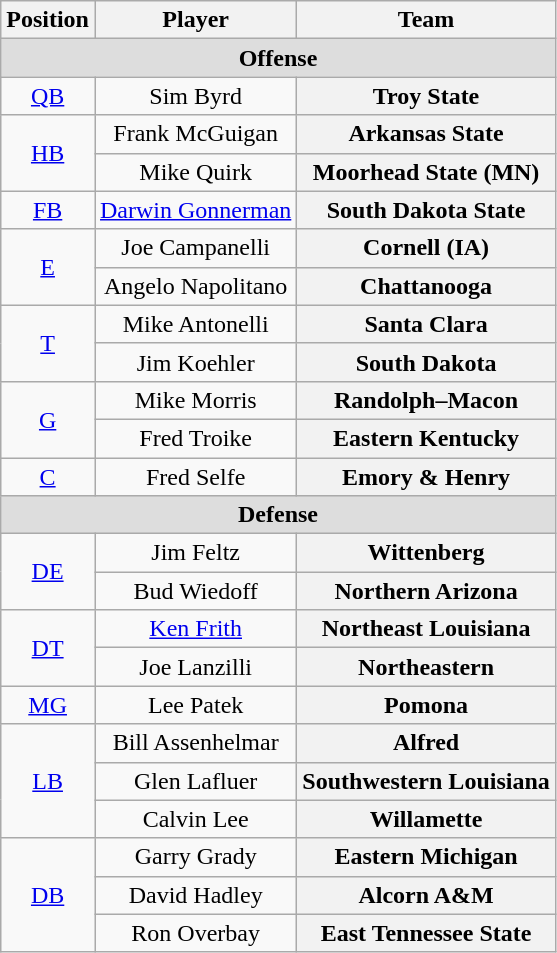<table class="wikitable">
<tr>
<th>Position</th>
<th>Player</th>
<th>Team</th>
</tr>
<tr>
<td colspan="3" style="text-align:center; background:#ddd;"><strong>Offense </strong></td>
</tr>
<tr style="text-align:center;">
<td><a href='#'>QB</a></td>
<td>Sim Byrd</td>
<th Style = >Troy State</th>
</tr>
<tr style="text-align:center;">
<td rowspan="2"><a href='#'>HB</a></td>
<td>Frank McGuigan</td>
<th Style = >Arkansas State</th>
</tr>
<tr style="text-align:center;">
<td>Mike Quirk</td>
<th Style = >Moorhead State (MN)</th>
</tr>
<tr style="text-align:center;">
<td><a href='#'>FB</a></td>
<td><a href='#'>Darwin Gonnerman</a></td>
<th Style = >South Dakota State</th>
</tr>
<tr style="text-align:center;">
<td rowspan="2"><a href='#'>E</a></td>
<td>Joe Campanelli</td>
<th Style = >Cornell (IA)</th>
</tr>
<tr style="text-align:center;">
<td>Angelo Napolitano</td>
<th Style = >Chattanooga</th>
</tr>
<tr style="text-align:center;">
<td rowspan="2"><a href='#'>T</a></td>
<td>Mike Antonelli</td>
<th Style = >Santa Clara</th>
</tr>
<tr style="text-align:center;">
<td>Jim Koehler</td>
<th Style = >South Dakota</th>
</tr>
<tr style="text-align:center;">
<td rowspan="2"><a href='#'>G</a></td>
<td>Mike Morris</td>
<th Style = >Randolph–Macon</th>
</tr>
<tr style="text-align:center;">
<td>Fred Troike</td>
<th Style = >Eastern Kentucky</th>
</tr>
<tr style="text-align:center;">
<td><a href='#'>C</a></td>
<td>Fred Selfe</td>
<th Style = >Emory & Henry</th>
</tr>
<tr>
<td colspan="3" style="text-align:center; background:#ddd;"><strong>Defense</strong></td>
</tr>
<tr style="text-align:center;">
<td rowspan="2"><a href='#'>DE</a></td>
<td>Jim Feltz</td>
<th Style = >Wittenberg</th>
</tr>
<tr style="text-align:center;">
<td>Bud Wiedoff</td>
<th Style = >Northern Arizona</th>
</tr>
<tr style="text-align:center;">
<td rowspan="2"><a href='#'>DT</a></td>
<td><a href='#'>Ken Frith</a></td>
<th Style = >Northeast Louisiana</th>
</tr>
<tr style="text-align:center;">
<td>Joe Lanzilli</td>
<th Style = >Northeastern</th>
</tr>
<tr style="text-align:center;">
<td><a href='#'>MG</a></td>
<td>Lee Patek</td>
<th Style = >Pomona</th>
</tr>
<tr style="text-align:center;">
<td rowspan="3"><a href='#'>LB</a></td>
<td>Bill Assenhelmar</td>
<th Style = >Alfred</th>
</tr>
<tr style="text-align:center;">
<td>Glen Lafluer</td>
<th Style = >Southwestern Louisiana</th>
</tr>
<tr style="text-align:center;">
<td>Calvin Lee</td>
<th Style = >Willamette</th>
</tr>
<tr style="text-align:center;">
<td rowspan="3"><a href='#'>DB</a></td>
<td>Garry Grady</td>
<th Style = >Eastern Michigan</th>
</tr>
<tr style="text-align:center;">
<td>David Hadley</td>
<th Style = >Alcorn A&M</th>
</tr>
<tr style="text-align:center;">
<td>Ron Overbay</td>
<th Style = >East Tennessee State</th>
</tr>
</table>
